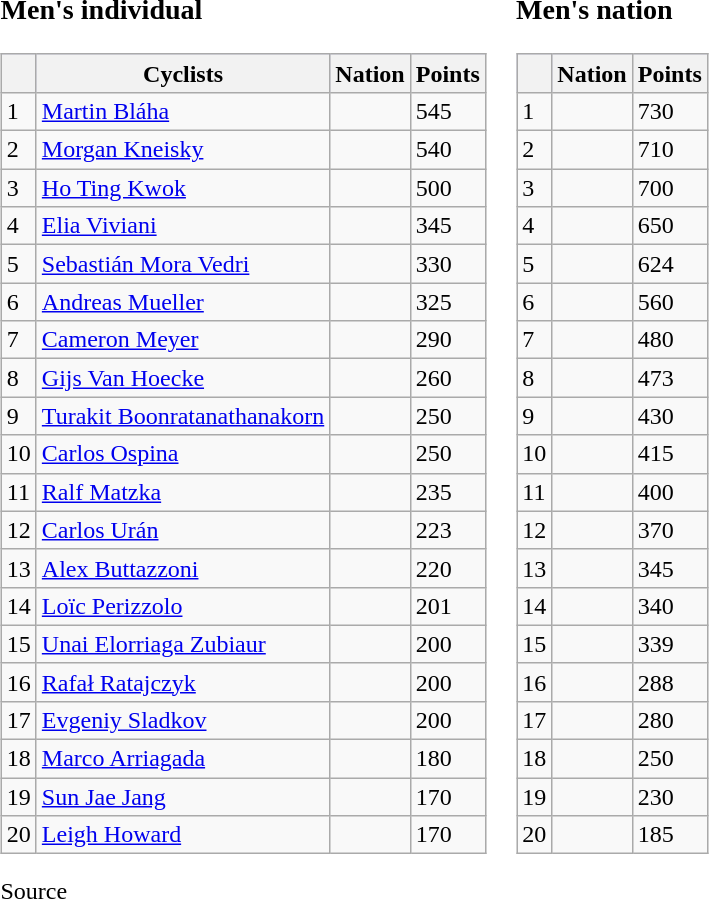<table class="vatop">
<tr valign="top">
<td><br><h3>Men's individual</h3><table class="wikitable sortable">
<tr style=background:#ccccff;>
<th></th>
<th>Cyclists</th>
<th>Nation</th>
<th>Points</th>
</tr>
<tr>
<td>1</td>
<td><a href='#'>Martin Bláha</a></td>
<td></td>
<td>545</td>
</tr>
<tr>
<td>2</td>
<td><a href='#'>Morgan Kneisky</a></td>
<td></td>
<td>540</td>
</tr>
<tr>
<td>3</td>
<td><a href='#'>Ho Ting Kwok</a></td>
<td></td>
<td>500</td>
</tr>
<tr>
<td>4</td>
<td><a href='#'>Elia Viviani</a></td>
<td></td>
<td>345</td>
</tr>
<tr>
<td>5</td>
<td><a href='#'>Sebastián Mora Vedri</a></td>
<td></td>
<td>330</td>
</tr>
<tr>
<td>6</td>
<td><a href='#'>Andreas Mueller</a></td>
<td></td>
<td>325</td>
</tr>
<tr>
<td>7</td>
<td><a href='#'>Cameron Meyer</a></td>
<td></td>
<td>290</td>
</tr>
<tr>
<td>8</td>
<td><a href='#'>Gijs Van Hoecke</a></td>
<td></td>
<td>260</td>
</tr>
<tr>
<td>9</td>
<td><a href='#'>Turakit Boonratanathanakorn</a></td>
<td></td>
<td>250</td>
</tr>
<tr>
<td>10</td>
<td><a href='#'>Carlos Ospina</a></td>
<td></td>
<td>250</td>
</tr>
<tr>
<td>11</td>
<td><a href='#'>Ralf Matzka</a></td>
<td></td>
<td>235</td>
</tr>
<tr>
<td>12</td>
<td><a href='#'>Carlos Urán</a></td>
<td></td>
<td>223</td>
</tr>
<tr>
<td>13</td>
<td><a href='#'>Alex Buttazzoni</a></td>
<td></td>
<td>220</td>
</tr>
<tr>
<td>14</td>
<td><a href='#'>Loïc Perizzolo</a></td>
<td></td>
<td>201</td>
</tr>
<tr>
<td>15</td>
<td><a href='#'>Unai Elorriaga Zubiaur</a></td>
<td></td>
<td>200</td>
</tr>
<tr>
<td>16</td>
<td><a href='#'>Rafał Ratajczyk</a></td>
<td></td>
<td>200</td>
</tr>
<tr>
<td>17</td>
<td><a href='#'>Evgeniy Sladkov</a></td>
<td></td>
<td>200</td>
</tr>
<tr>
<td>18</td>
<td><a href='#'>Marco Arriagada</a></td>
<td></td>
<td>180</td>
</tr>
<tr>
<td>19</td>
<td><a href='#'>Sun Jae Jang</a></td>
<td></td>
<td>170</td>
</tr>
<tr>
<td>20</td>
<td><a href='#'>Leigh Howard</a></td>
<td></td>
<td>170</td>
</tr>
</table>
Source</td>
<td><br><h3>Men's nation</h3><table class="wikitable sortable">
<tr style=background:#ccccff;>
<th></th>
<th>Nation</th>
<th>Points</th>
</tr>
<tr>
<td>1</td>
<td></td>
<td>730</td>
</tr>
<tr>
<td>2</td>
<td></td>
<td>710</td>
</tr>
<tr>
<td>3</td>
<td></td>
<td>700</td>
</tr>
<tr>
<td>4</td>
<td></td>
<td>650</td>
</tr>
<tr>
<td>5</td>
<td></td>
<td>624</td>
</tr>
<tr>
<td>6</td>
<td></td>
<td>560</td>
</tr>
<tr>
<td>7</td>
<td></td>
<td>480</td>
</tr>
<tr>
<td>8</td>
<td></td>
<td>473</td>
</tr>
<tr>
<td>9</td>
<td></td>
<td>430</td>
</tr>
<tr>
<td>10</td>
<td></td>
<td>415</td>
</tr>
<tr>
<td>11</td>
<td></td>
<td>400</td>
</tr>
<tr>
<td>12</td>
<td></td>
<td>370</td>
</tr>
<tr>
<td>13</td>
<td></td>
<td>345</td>
</tr>
<tr>
<td>14</td>
<td></td>
<td>340</td>
</tr>
<tr>
<td>15</td>
<td></td>
<td>339</td>
</tr>
<tr>
<td>16</td>
<td></td>
<td>288</td>
</tr>
<tr>
<td>17</td>
<td></td>
<td>280</td>
</tr>
<tr>
<td>18</td>
<td></td>
<td>250</td>
</tr>
<tr>
<td>19</td>
<td></td>
<td>230</td>
</tr>
<tr>
<td>20</td>
<td></td>
<td>185</td>
</tr>
</table>
</td>
</tr>
</table>
